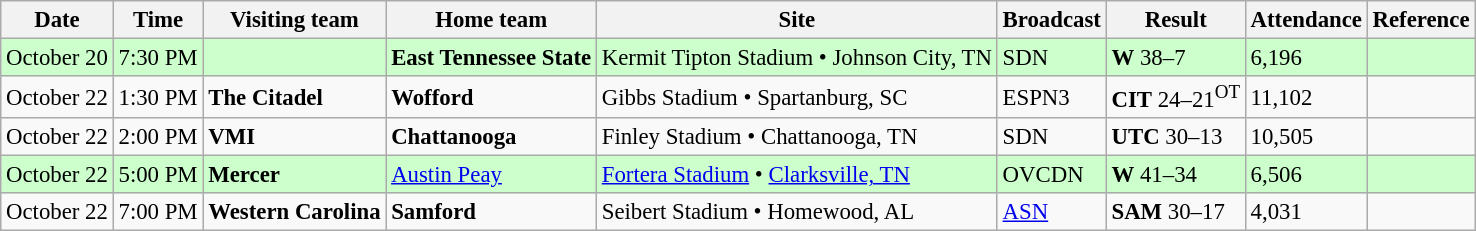<table class="wikitable" style="font-size:95%;">
<tr>
<th>Date</th>
<th>Time</th>
<th>Visiting team</th>
<th>Home team</th>
<th>Site</th>
<th>Broadcast</th>
<th>Result</th>
<th>Attendance</th>
<th class="unsortable">Reference</th>
</tr>
<tr bgcolor=ccffcc>
<td>October 20</td>
<td>7:30 PM</td>
<td></td>
<td><strong>East Tennessee State</strong></td>
<td>Kermit Tipton Stadium • Johnson City, TN</td>
<td>SDN</td>
<td><strong>W</strong> 38–7</td>
<td>6,196</td>
<td></td>
</tr>
<tr>
<td>October 22</td>
<td>1:30 PM</td>
<td><strong>The Citadel</strong></td>
<td><strong>Wofford</strong></td>
<td>Gibbs Stadium • Spartanburg, SC</td>
<td>ESPN3</td>
<td><strong>CIT</strong> 24–21<sup>OT</sup></td>
<td>11,102</td>
<td></td>
</tr>
<tr>
<td>October 22</td>
<td>2:00 PM</td>
<td><strong>VMI</strong></td>
<td><strong>Chattanooga</strong></td>
<td>Finley Stadium • Chattanooga, TN</td>
<td>SDN</td>
<td><strong>UTC</strong> 30–13</td>
<td>10,505</td>
<td></td>
</tr>
<tr bgcolor=ccffcc>
<td>October 22</td>
<td>5:00 PM</td>
<td><strong>Mercer</strong></td>
<td><a href='#'>Austin Peay</a></td>
<td><a href='#'>Fortera Stadium</a> • <a href='#'>Clarksville, TN</a></td>
<td>OVCDN</td>
<td><strong>W</strong> 41–34</td>
<td>6,506</td>
<td></td>
</tr>
<tr>
<td>October 22</td>
<td>7:00 PM</td>
<td><strong>Western Carolina</strong></td>
<td><strong>Samford</strong></td>
<td>Seibert Stadium • Homewood, AL</td>
<td><a href='#'>ASN</a></td>
<td><strong>SAM</strong> 30–17</td>
<td>4,031</td>
<td></td>
</tr>
</table>
